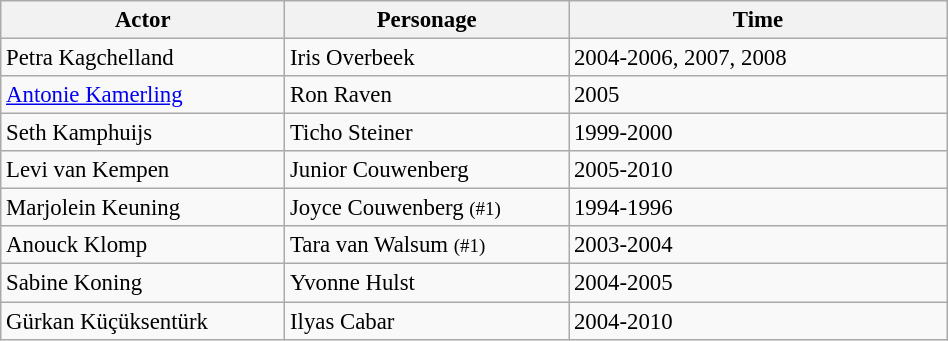<table class="wikitable sortable" width="50%" style="font-size:95%">
<tr>
<th width="30%">Actor</th>
<th width="30%">Personage</th>
<th width="40%">Time</th>
</tr>
<tr>
<td>Petra Kagchelland</td>
<td>Iris Overbeek</td>
<td>2004-2006, 2007, 2008</td>
</tr>
<tr>
<td><a href='#'>Antonie Kamerling</a></td>
<td>Ron Raven</td>
<td>2005</td>
</tr>
<tr>
<td>Seth Kamphuijs</td>
<td>Ticho Steiner</td>
<td>1999-2000</td>
</tr>
<tr>
<td>Levi van Kempen</td>
<td>Junior Couwenberg</td>
<td>2005-2010</td>
</tr>
<tr>
<td>Marjolein Keuning</td>
<td>Joyce Couwenberg <small> (#1) </small></td>
<td>1994-1996</td>
</tr>
<tr>
<td>Anouck Klomp</td>
<td>Tara van Walsum <small> (#1) </small></td>
<td>2003-2004</td>
</tr>
<tr>
<td>Sabine Koning</td>
<td>Yvonne Hulst</td>
<td>2004-2005</td>
</tr>
<tr>
<td>Gürkan Küçüksentürk</td>
<td>Ilyas Cabar</td>
<td>2004-2010</td>
</tr>
</table>
